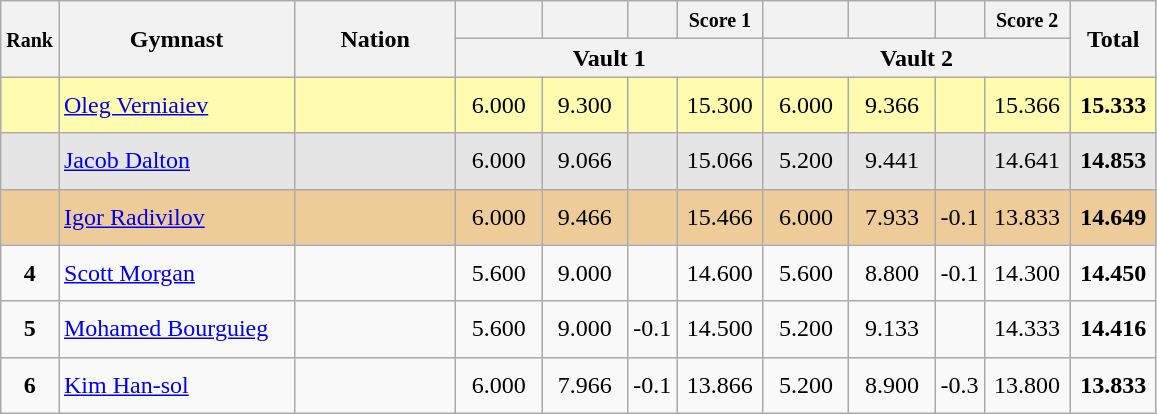<table class="wikitable sortable" style="text-align:center;">
<tr>
<th rowspan="2" style="width:15px;"><small>Rank</small></th>
<th rowspan="2" style="width:150px;">Gymnast</th>
<th rowspan="2" style="width:100px;">Nation</th>
<th style="width:50px;"><small></small></th>
<th style="width:50px;"><small></small></th>
<th style="width:20px;"><small></small></th>
<th style="width:50px;"><small>Score 1</small></th>
<th style="width:50px;"><small></small></th>
<th style="width:50px;"><small></small></th>
<th style="width:20px;"><small></small></th>
<th style="width:50px;"><small>Score 2</small></th>
<th rowspan="2" style="width:50px;">Total</th>
</tr>
<tr>
<th colspan="4">Vault 1</th>
<th colspan="4">Vault 2</th>
</tr>
<tr style="background:#fffcaf;">
<td scope="row" style="text-align:center"><strong></strong></td>
<td style="height:30px; text-align:left;"><a href='#'>Oleg Verniaiev</a></td>
<td style="text-align:left;"></td>
<td>6.000</td>
<td>9.300</td>
<td></td>
<td>15.300</td>
<td>6.000</td>
<td>9.366</td>
<td></td>
<td>15.366</td>
<td><strong>15.333</strong></td>
</tr>
<tr style="background:#e5e5e5;">
<td scope="row" style="text-align:center"><strong></strong></td>
<td style="height:30px; text-align:left;"><a href='#'>Jacob Dalton</a></td>
<td style="text-align:left;"></td>
<td>6.000</td>
<td>9.066</td>
<td></td>
<td>15.066</td>
<td>5.200</td>
<td>9.441</td>
<td></td>
<td>14.641</td>
<td><strong>14.853</strong></td>
</tr>
<tr style="background:#ec9;">
<td scope="row" style="text-align:center"><strong></strong></td>
<td style="height:30px; text-align:left;"><a href='#'>Igor Radivilov</a></td>
<td style="text-align:left;"></td>
<td>6.000</td>
<td>9.466</td>
<td></td>
<td>15.466</td>
<td>6.000</td>
<td>7.933</td>
<td>-0.1</td>
<td>13.833</td>
<td><strong>14.649</strong></td>
</tr>
<tr>
<td scope="row" style="text-align:center"><strong>4</strong></td>
<td style="height:30px; text-align:left;"><a href='#'>Scott Morgan</a></td>
<td style="text-align:left;"></td>
<td>5.600</td>
<td>9.000</td>
<td></td>
<td>14.600</td>
<td>5.600</td>
<td>8.800</td>
<td>-0.1</td>
<td>14.300</td>
<td><strong>14.450</strong></td>
</tr>
<tr>
<td scope="row" style="text-align:center"><strong>5</strong></td>
<td style="height:30px; text-align:left;"><a href='#'>Mohamed Bourguieg</a></td>
<td style="text-align:left;"></td>
<td>5.600</td>
<td>9.000</td>
<td>-0.1</td>
<td>14.500</td>
<td>5.200</td>
<td>9.133</td>
<td></td>
<td>14.333</td>
<td><strong>14.416</strong></td>
</tr>
<tr>
<td scope="row" style="text-align:center"><strong>6</strong></td>
<td style="height:30px; text-align:left;"><a href='#'>Kim Han-sol</a></td>
<td style="text-align:left;"></td>
<td>6.000</td>
<td>7.966</td>
<td>-0.1</td>
<td>13.866</td>
<td>5.200</td>
<td>8.900</td>
<td>-0.3</td>
<td>13.800</td>
<td><strong>13.833</strong></td>
</tr>
</table>
